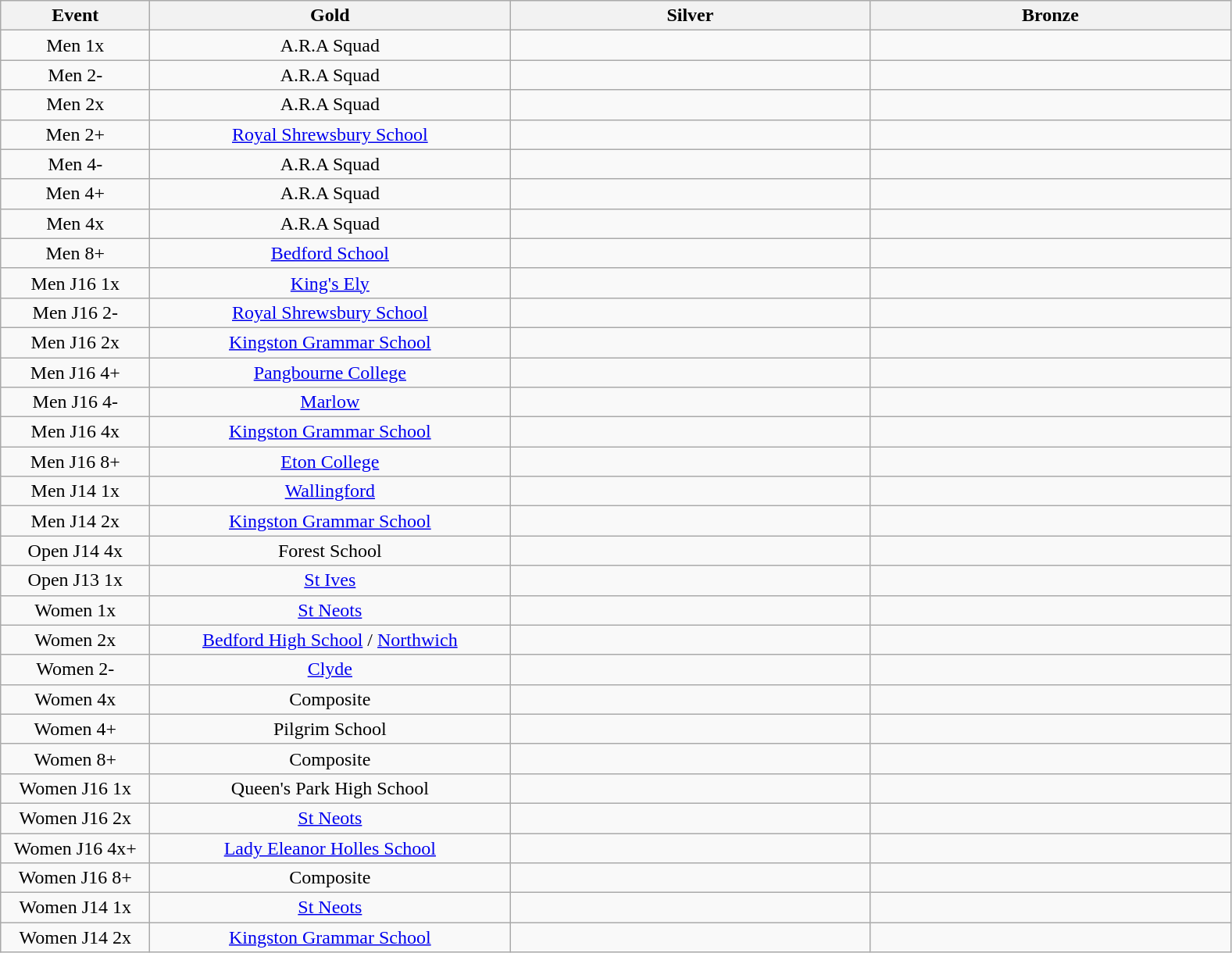<table class="wikitable" style="text-align:center">
<tr>
<th width=120>Event</th>
<th width=300>Gold</th>
<th width=300>Silver</th>
<th width=300>Bronze</th>
</tr>
<tr>
<td>Men 1x</td>
<td>A.R.A Squad</td>
<td></td>
<td></td>
</tr>
<tr>
<td>Men 2-</td>
<td>A.R.A Squad</td>
<td></td>
<td></td>
</tr>
<tr>
<td>Men 2x</td>
<td>A.R.A Squad</td>
<td></td>
<td></td>
</tr>
<tr>
<td>Men 2+</td>
<td><a href='#'>Royal Shrewsbury School</a></td>
<td></td>
<td></td>
</tr>
<tr>
<td>Men 4-</td>
<td>A.R.A Squad</td>
<td></td>
<td></td>
</tr>
<tr>
<td>Men 4+</td>
<td>A.R.A Squad</td>
<td></td>
<td></td>
</tr>
<tr>
<td>Men 4x</td>
<td>A.R.A Squad</td>
<td></td>
<td></td>
</tr>
<tr>
<td>Men 8+</td>
<td><a href='#'>Bedford School</a></td>
<td></td>
<td></td>
</tr>
<tr>
<td>Men J16 1x</td>
<td><a href='#'>King's Ely</a></td>
<td></td>
<td></td>
</tr>
<tr>
<td>Men J16 2-</td>
<td><a href='#'>Royal Shrewsbury School</a></td>
<td></td>
<td></td>
</tr>
<tr>
<td>Men J16 2x</td>
<td><a href='#'>Kingston Grammar School</a></td>
<td></td>
<td></td>
</tr>
<tr>
<td>Men J16 4+</td>
<td><a href='#'>Pangbourne College</a></td>
<td></td>
<td></td>
</tr>
<tr>
<td>Men J16 4-</td>
<td><a href='#'>Marlow</a></td>
<td></td>
<td></td>
</tr>
<tr>
<td>Men J16 4x</td>
<td><a href='#'>Kingston Grammar School</a></td>
<td></td>
<td></td>
</tr>
<tr>
<td>Men J16 8+</td>
<td><a href='#'>Eton College</a></td>
<td></td>
<td></td>
</tr>
<tr>
<td>Men J14 1x</td>
<td><a href='#'>Wallingford</a></td>
<td></td>
<td></td>
</tr>
<tr>
<td>Men J14 2x</td>
<td><a href='#'>Kingston Grammar School</a></td>
<td></td>
<td></td>
</tr>
<tr>
<td>Open J14 4x</td>
<td>Forest School</td>
<td></td>
<td></td>
</tr>
<tr>
<td>Open J13 1x</td>
<td><a href='#'>St Ives</a></td>
<td></td>
<td></td>
</tr>
<tr>
<td>Women 1x</td>
<td><a href='#'>St Neots</a></td>
<td></td>
<td></td>
</tr>
<tr>
<td>Women 2x</td>
<td><a href='#'>Bedford High School</a> / <a href='#'>Northwich</a></td>
<td></td>
<td></td>
</tr>
<tr>
<td>Women 2-</td>
<td><a href='#'>Clyde</a></td>
<td></td>
<td></td>
</tr>
<tr>
<td>Women 4x</td>
<td>Composite</td>
<td></td>
<td></td>
</tr>
<tr>
<td>Women 4+</td>
<td>Pilgrim School</td>
<td></td>
<td></td>
</tr>
<tr>
<td>Women 8+</td>
<td>Composite</td>
<td></td>
<td></td>
</tr>
<tr>
<td>Women J16 1x</td>
<td>Queen's Park High School</td>
<td></td>
<td></td>
</tr>
<tr>
<td>Women J16 2x</td>
<td><a href='#'>St Neots</a></td>
<td></td>
<td></td>
</tr>
<tr>
<td>Women J16 4x+</td>
<td><a href='#'>Lady Eleanor Holles School</a></td>
<td></td>
<td></td>
</tr>
<tr>
<td>Women J16 8+</td>
<td>Composite</td>
<td></td>
<td></td>
</tr>
<tr>
<td>Women J14 1x</td>
<td><a href='#'>St Neots</a></td>
<td></td>
<td></td>
</tr>
<tr>
<td>Women J14 2x</td>
<td><a href='#'>Kingston Grammar School</a></td>
<td></td>
<td></td>
</tr>
</table>
